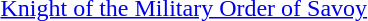<table>
<tr>
<td rowspan=2 style="width:60px; vertical-align:top;"></td>
<td><a href='#'>Knight of the Military Order of Savoy</a></td>
</tr>
</table>
